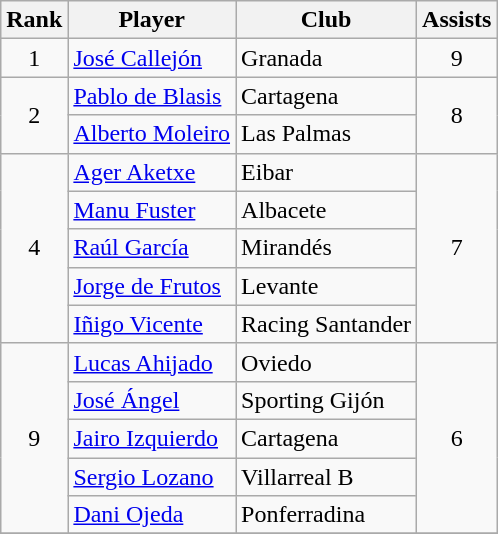<table class="wikitable" style="text-align:center">
<tr>
<th>Rank</th>
<th>Player</th>
<th>Club</th>
<th>Assists</th>
</tr>
<tr>
<td>1</td>
<td align="left"> <a href='#'>José Callejón</a></td>
<td align="left">Granada</td>
<td>9</td>
</tr>
<tr>
<td rowspan=2>2</td>
<td align="left"> <a href='#'>Pablo de Blasis</a></td>
<td align="left">Cartagena</td>
<td rowspan=2>8</td>
</tr>
<tr>
<td align="left"> <a href='#'>Alberto Moleiro</a></td>
<td align="left">Las Palmas</td>
</tr>
<tr>
<td rowspan="5">4</td>
<td align="left"> <a href='#'>Ager Aketxe</a></td>
<td align="left">Eibar</td>
<td rowspan="5">7</td>
</tr>
<tr>
<td align="left"> <a href='#'>Manu Fuster</a></td>
<td align="left">Albacete</td>
</tr>
<tr>
<td align="left"> <a href='#'>Raúl García</a></td>
<td align="left">Mirandés</td>
</tr>
<tr>
<td align="left"> <a href='#'>Jorge de Frutos</a></td>
<td align="left">Levante</td>
</tr>
<tr>
<td align="left"> <a href='#'>Iñigo Vicente</a></td>
<td align="left">Racing Santander</td>
</tr>
<tr>
<td rowspan="5">9</td>
<td align="left"> <a href='#'>Lucas Ahijado</a></td>
<td align="left">Oviedo</td>
<td rowspan="5">6</td>
</tr>
<tr>
<td align="left"> <a href='#'>José Ángel</a></td>
<td align="left">Sporting Gijón</td>
</tr>
<tr>
<td align="left"> <a href='#'>Jairo Izquierdo</a></td>
<td align="left">Cartagena</td>
</tr>
<tr>
<td align="left"> <a href='#'>Sergio Lozano</a></td>
<td align="left">Villarreal B</td>
</tr>
<tr>
<td align="left"> <a href='#'>Dani Ojeda</a></td>
<td align="left">Ponferradina</td>
</tr>
<tr>
</tr>
</table>
